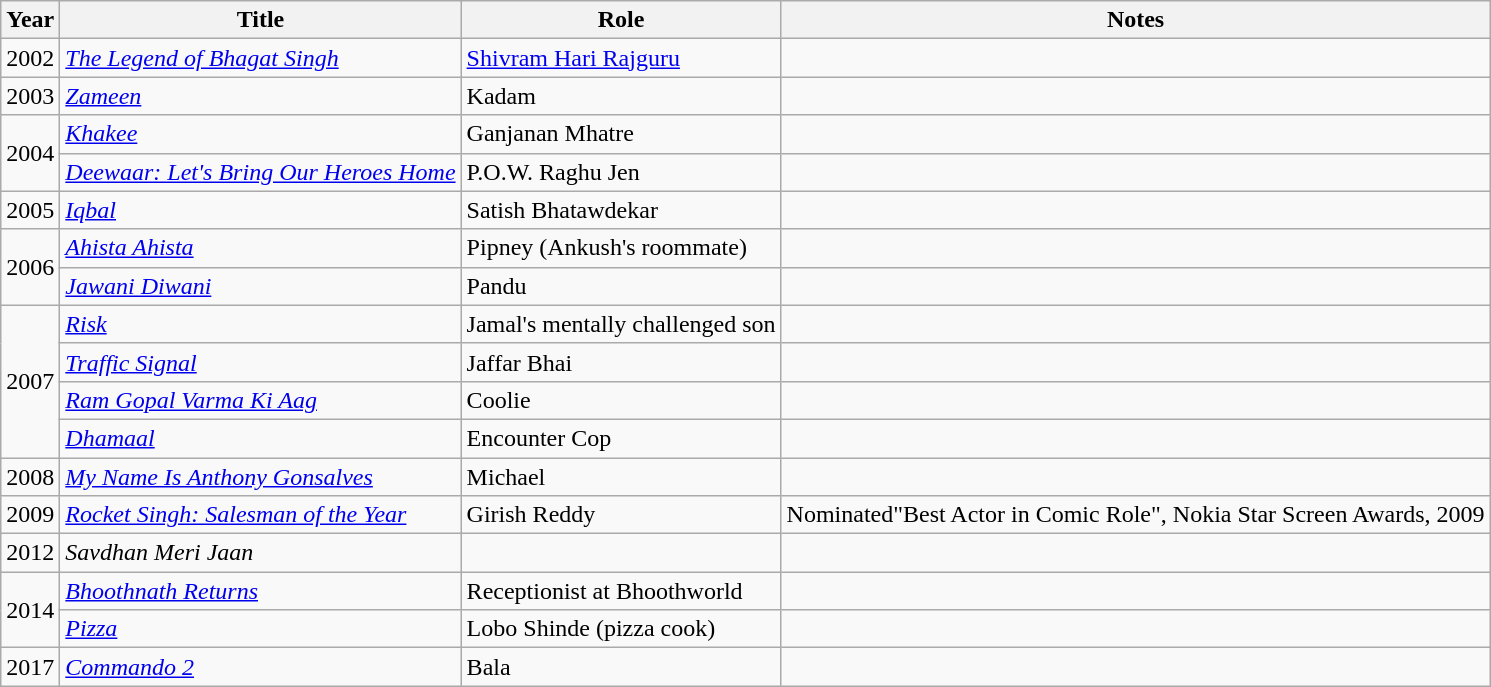<table class="wikitable sortable">
<tr>
<th>Year</th>
<th>Title</th>
<th>Role</th>
<th class="unsortable">Notes</th>
</tr>
<tr>
<td>2002</td>
<td><em><a href='#'>The Legend of Bhagat Singh</a></em></td>
<td><a href='#'>Shivram Hari Rajguru</a></td>
<td></td>
</tr>
<tr>
<td>2003</td>
<td><em><a href='#'>Zameen</a></em></td>
<td>Kadam</td>
<td></td>
</tr>
<tr>
<td rowspan="2">2004</td>
<td><em><a href='#'>Khakee</a></em></td>
<td>Ganjanan Mhatre</td>
<td></td>
</tr>
<tr>
<td><em><a href='#'>Deewaar: Let's Bring Our Heroes Home</a></em></td>
<td>P.O.W. Raghu Jen</td>
<td></td>
</tr>
<tr>
<td>2005</td>
<td><em><a href='#'>Iqbal</a></em></td>
<td>Satish Bhatawdekar</td>
<td></td>
</tr>
<tr>
<td rowspan="2">2006</td>
<td><em><a href='#'>Ahista Ahista</a></em></td>
<td>Pipney (Ankush's roommate)</td>
<td></td>
</tr>
<tr>
<td><em><a href='#'>Jawani Diwani</a></em></td>
<td>Pandu</td>
<td></td>
</tr>
<tr>
<td rowspan="4">2007</td>
<td><em><a href='#'>Risk</a></em></td>
<td>Jamal's mentally challenged son</td>
<td></td>
</tr>
<tr>
<td><em><a href='#'>Traffic Signal</a></em></td>
<td>Jaffar Bhai</td>
<td></td>
</tr>
<tr>
<td><em><a href='#'>Ram Gopal Varma Ki Aag</a></em></td>
<td>Coolie</td>
<td></td>
</tr>
<tr>
<td><em><a href='#'>Dhamaal</a></em></td>
<td>Encounter Cop</td>
<td></td>
</tr>
<tr>
<td>2008</td>
<td><em><a href='#'>My Name Is Anthony Gonsalves</a></em></td>
<td>Michael</td>
<td></td>
</tr>
<tr>
<td>2009</td>
<td><em><a href='#'>Rocket Singh: Salesman of the Year</a></em></td>
<td>Girish Reddy</td>
<td>Nominated"Best Actor in Comic Role", Nokia Star Screen Awards, 2009</td>
</tr>
<tr>
<td>2012</td>
<td><em>Savdhan Meri Jaan</em></td>
<td></td>
<td></td>
</tr>
<tr>
<td rowspan="2">2014</td>
<td><em><a href='#'>Bhoothnath Returns</a></em></td>
<td>Receptionist at Bhoothworld<br></td>
<td></td>
</tr>
<tr>
<td><em><a href='#'>Pizza</a></em></td>
<td>Lobo Shinde (pizza cook)</td>
<td></td>
</tr>
<tr>
<td>2017</td>
<td><em><a href='#'>Commando 2</a></em></td>
<td>Bala</td>
<td></td>
</tr>
</table>
